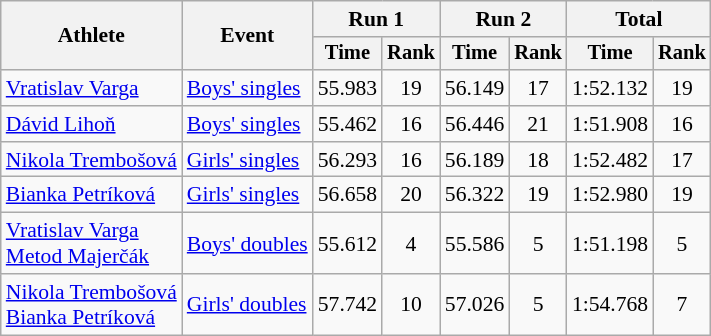<table class="wikitable" style="font-size:90%">
<tr>
<th rowspan="2">Athlete</th>
<th rowspan="2">Event</th>
<th colspan="2">Run 1</th>
<th colspan="2">Run 2</th>
<th colspan="2">Total</th>
</tr>
<tr style="font-size:95%">
<th>Time</th>
<th>Rank</th>
<th>Time</th>
<th>Rank</th>
<th>Time</th>
<th>Rank</th>
</tr>
<tr align=center>
<td align=left><a href='#'>Vratislav Varga</a></td>
<td align=left><a href='#'>Boys' singles</a></td>
<td>55.983</td>
<td>19</td>
<td>56.149</td>
<td>17</td>
<td>1:52.132</td>
<td>19</td>
</tr>
<tr align=center>
<td align=left><a href='#'>Dávid Lihoň</a></td>
<td align=left><a href='#'>Boys' singles</a></td>
<td>55.462</td>
<td>16</td>
<td>56.446</td>
<td>21</td>
<td>1:51.908</td>
<td>16</td>
</tr>
<tr align=center>
<td align=left><a href='#'>Nikola Trembošová</a></td>
<td align=left><a href='#'>Girls' singles</a></td>
<td>56.293</td>
<td>16</td>
<td>56.189</td>
<td>18</td>
<td>1:52.482</td>
<td>17</td>
</tr>
<tr align=center>
<td align=left><a href='#'>Bianka Petríková</a></td>
<td align=left><a href='#'>Girls' singles</a></td>
<td>56.658</td>
<td>20</td>
<td>56.322</td>
<td>19</td>
<td>1:52.980</td>
<td>19</td>
</tr>
<tr align=center>
<td align=left><a href='#'>Vratislav Varga</a><br><a href='#'>Metod Majerčák</a></td>
<td align=left><a href='#'>Boys' doubles</a></td>
<td>55.612</td>
<td>4</td>
<td>55.586</td>
<td>5</td>
<td>1:51.198</td>
<td>5</td>
</tr>
<tr align=center>
<td align=left><a href='#'>Nikola Trembošová</a><br><a href='#'>Bianka Petríková</a></td>
<td align=left><a href='#'>Girls' doubles</a></td>
<td>57.742</td>
<td>10</td>
<td>57.026</td>
<td>5</td>
<td>1:54.768</td>
<td>7</td>
</tr>
</table>
